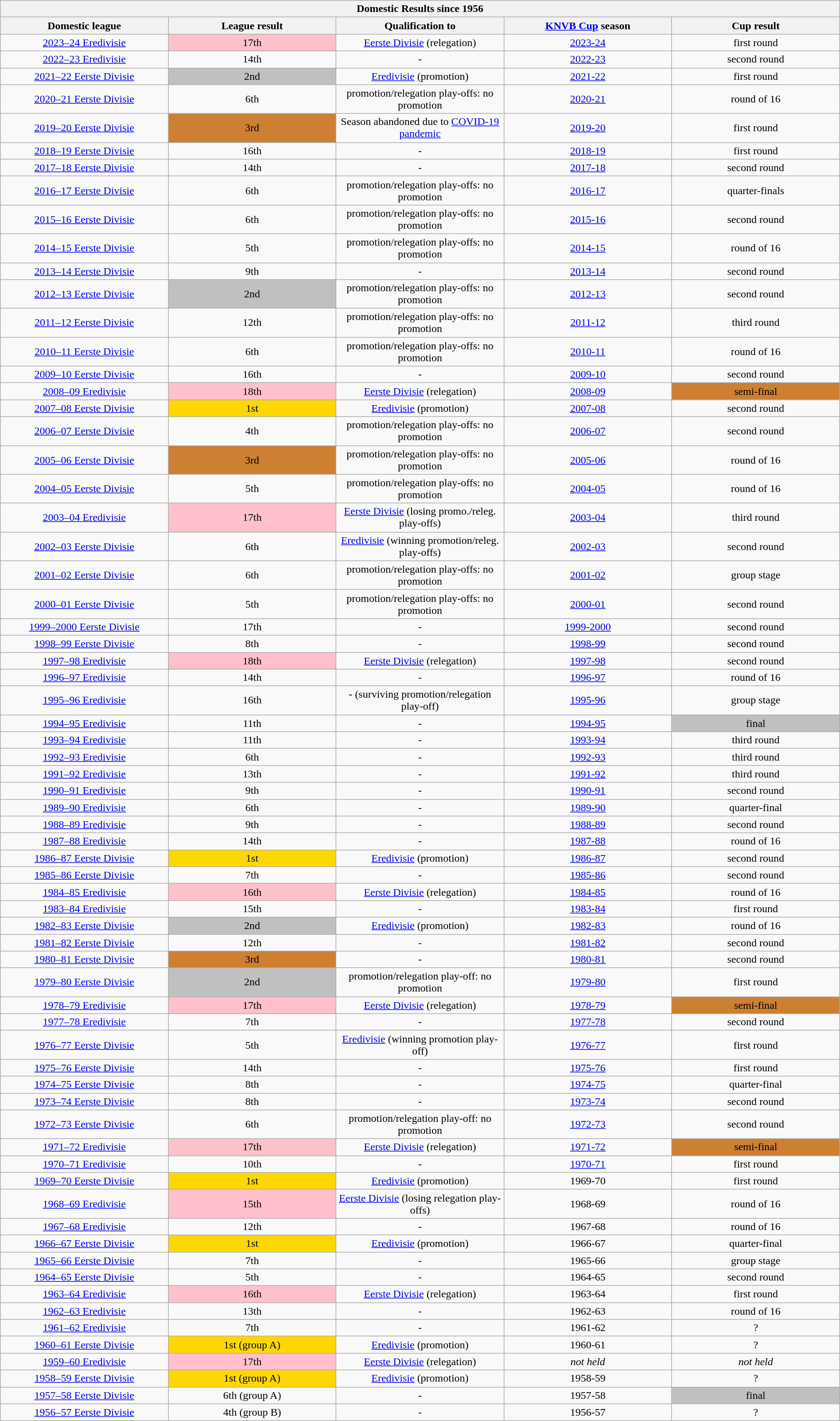<table class="wikitable collapsible collapsed" style="width: 100%; text-align: center;">
<tr>
<th colspan=5>Domestic Results since 1956</th>
</tr>
<tr>
<th width="20%">Domestic league</th>
<th width="20%">League result</th>
<th width="20%">Qualification to</th>
<th width="20%"><a href='#'>KNVB Cup</a> season</th>
<th width="20%">Cup result</th>
</tr>
<tr>
<td><a href='#'>2023–24 Eredivisie</a></td>
<td bgcolor="pink">17th</td>
<td><a href='#'>Eerste Divisie</a> (relegation)</td>
<td><a href='#'>2023-24</a></td>
<td>first round</td>
</tr>
<tr>
<td><a href='#'>2022–23 Eredivisie</a></td>
<td>14th</td>
<td>-</td>
<td><a href='#'>2022-23</a></td>
<td>second round</td>
</tr>
<tr>
<td><a href='#'>2021–22 Eerste Divisie</a></td>
<td bgcolor="silver">2nd</td>
<td><a href='#'>Eredivisie</a> (promotion)</td>
<td><a href='#'>2021-22</a></td>
<td>first round</td>
</tr>
<tr>
<td><a href='#'>2020–21 Eerste Divisie</a></td>
<td>6th</td>
<td>promotion/relegation play-offs: no promotion</td>
<td><a href='#'>2020-21</a></td>
<td>round of 16</td>
</tr>
<tr>
<td><a href='#'>2019–20 Eerste Divisie</a></td>
<td bgcolor="#CD7F32">3rd</td>
<td>Season abandoned due to <a href='#'>COVID-19 pandemic</a></td>
<td><a href='#'>2019-20</a></td>
<td>first round</td>
</tr>
<tr>
<td><a href='#'>2018–19 Eerste Divisie</a></td>
<td>16th</td>
<td>-</td>
<td><a href='#'>2018-19</a></td>
<td>first round</td>
</tr>
<tr>
<td><a href='#'>2017–18 Eerste Divisie</a></td>
<td>14th</td>
<td>-</td>
<td><a href='#'>2017-18</a></td>
<td>second round</td>
</tr>
<tr>
<td><a href='#'>2016–17 Eerste Divisie</a></td>
<td>6th</td>
<td>promotion/relegation play-offs: no promotion</td>
<td><a href='#'>2016-17</a></td>
<td>quarter-finals</td>
</tr>
<tr>
<td><a href='#'>2015–16 Eerste Divisie</a></td>
<td>6th</td>
<td>promotion/relegation play-offs: no promotion</td>
<td><a href='#'>2015-16</a></td>
<td>second round</td>
</tr>
<tr>
<td><a href='#'>2014–15 Eerste Divisie</a></td>
<td>5th</td>
<td>promotion/relegation play-offs: no promotion</td>
<td><a href='#'>2014-15</a></td>
<td>round of 16</td>
</tr>
<tr>
<td><a href='#'>2013–14 Eerste Divisie</a></td>
<td>9th</td>
<td>-</td>
<td><a href='#'>2013-14</a></td>
<td>second round</td>
</tr>
<tr>
<td><a href='#'>2012–13 Eerste Divisie</a></td>
<td bgcolor="silver">2nd</td>
<td>promotion/relegation play-offs: no promotion</td>
<td><a href='#'>2012-13</a></td>
<td>second round</td>
</tr>
<tr>
<td><a href='#'>2011–12 Eerste Divisie</a></td>
<td>12th</td>
<td>promotion/relegation play-offs: no promotion</td>
<td><a href='#'>2011-12</a></td>
<td>third round</td>
</tr>
<tr>
<td><a href='#'>2010–11 Eerste Divisie</a></td>
<td>6th</td>
<td>promotion/relegation play-offs: no promotion</td>
<td><a href='#'>2010-11</a></td>
<td>round of 16</td>
</tr>
<tr>
<td><a href='#'>2009–10 Eerste Divisie</a></td>
<td>16th</td>
<td>-</td>
<td><a href='#'>2009-10</a></td>
<td>second round</td>
</tr>
<tr>
<td><a href='#'>2008–09 Eredivisie</a></td>
<td bgcolor="pink">18th</td>
<td><a href='#'>Eerste Divisie</a> (relegation)</td>
<td><a href='#'>2008-09</a></td>
<td bgcolor="#CD7F32">semi-final</td>
</tr>
<tr>
<td><a href='#'>2007–08 Eerste Divisie</a></td>
<td bgcolor="gold">1st</td>
<td><a href='#'>Eredivisie</a> (promotion)</td>
<td><a href='#'>2007-08</a></td>
<td>second round</td>
</tr>
<tr>
<td><a href='#'>2006–07 Eerste Divisie</a></td>
<td>4th</td>
<td>promotion/relegation play-offs: no promotion</td>
<td><a href='#'>2006-07</a></td>
<td>second round</td>
</tr>
<tr>
<td><a href='#'>2005–06 Eerste Divisie</a></td>
<td bgcolor="#CD7F32">3rd</td>
<td>promotion/relegation play-offs: no promotion</td>
<td><a href='#'>2005-06</a></td>
<td>round of 16</td>
</tr>
<tr>
<td><a href='#'>2004–05 Eerste Divisie</a></td>
<td>5th</td>
<td>promotion/relegation play-offs: no promotion</td>
<td><a href='#'>2004-05</a></td>
<td>round of 16</td>
</tr>
<tr>
<td><a href='#'>2003–04 Eredivisie</a></td>
<td bgcolor="pink">17th</td>
<td><a href='#'>Eerste Divisie</a> (losing promo./releg. play-offs)</td>
<td><a href='#'>2003-04</a></td>
<td>third round</td>
</tr>
<tr>
<td><a href='#'>2002–03 Eerste Divisie</a></td>
<td>6th</td>
<td><a href='#'>Eredivisie</a> (winning promotion/releg. play-offs)</td>
<td><a href='#'>2002-03</a></td>
<td>second round</td>
</tr>
<tr>
<td><a href='#'>2001–02 Eerste Divisie</a></td>
<td>6th</td>
<td>promotion/relegation play-offs: no promotion</td>
<td><a href='#'>2001-02</a></td>
<td>group stage</td>
</tr>
<tr>
<td><a href='#'>2000–01 Eerste Divisie</a></td>
<td>5th</td>
<td>promotion/relegation play-offs: no promotion</td>
<td><a href='#'>2000-01</a></td>
<td>second round</td>
</tr>
<tr>
<td><a href='#'>1999–2000 Eerste Divisie</a></td>
<td>17th</td>
<td>-</td>
<td><a href='#'>1999-2000</a></td>
<td>second round</td>
</tr>
<tr>
<td><a href='#'>1998–99 Eerste Divisie</a></td>
<td>8th</td>
<td>-</td>
<td><a href='#'>1998-99</a></td>
<td>second round</td>
</tr>
<tr>
<td><a href='#'>1997–98 Eredivisie</a></td>
<td bgcolor="pink">18th</td>
<td><a href='#'>Eerste Divisie</a> (relegation)</td>
<td><a href='#'>1997-98</a></td>
<td>second round</td>
</tr>
<tr>
<td><a href='#'>1996–97 Eredivisie</a></td>
<td>14th</td>
<td>-</td>
<td><a href='#'>1996-97</a></td>
<td>round of 16</td>
</tr>
<tr>
<td><a href='#'>1995–96 Eredivisie</a></td>
<td>16th</td>
<td>- (surviving promotion/relegation play-off)</td>
<td><a href='#'>1995-96</a></td>
<td>group stage</td>
</tr>
<tr>
<td><a href='#'>1994–95 Eredivisie</a></td>
<td>11th</td>
<td>-</td>
<td><a href='#'>1994-95</a></td>
<td bgcolor="silver">final</td>
</tr>
<tr>
<td><a href='#'>1993–94 Eredivisie</a></td>
<td>11th</td>
<td>-</td>
<td><a href='#'>1993-94</a></td>
<td>third round</td>
</tr>
<tr>
<td><a href='#'>1992–93 Eredivisie</a></td>
<td>6th</td>
<td>-</td>
<td><a href='#'>1992-93</a></td>
<td>third round</td>
</tr>
<tr>
<td><a href='#'>1991–92 Eredivisie</a></td>
<td>13th</td>
<td>-</td>
<td><a href='#'>1991-92</a></td>
<td>third round</td>
</tr>
<tr>
<td><a href='#'>1990–91 Eredivisie</a></td>
<td>9th</td>
<td>-</td>
<td><a href='#'>1990-91</a></td>
<td>second round</td>
</tr>
<tr>
<td><a href='#'>1989–90 Eredivisie</a></td>
<td>6th</td>
<td>-</td>
<td><a href='#'>1989-90</a></td>
<td>quarter-final</td>
</tr>
<tr>
<td><a href='#'>1988–89 Eredivisie</a></td>
<td>9th</td>
<td>-</td>
<td><a href='#'>1988-89</a></td>
<td>second round</td>
</tr>
<tr>
<td><a href='#'>1987–88 Eredivisie</a></td>
<td>14th</td>
<td>-</td>
<td><a href='#'>1987-88</a></td>
<td>round of 16</td>
</tr>
<tr>
<td><a href='#'>1986–87 Eerste Divisie</a></td>
<td bgcolor="gold">1st</td>
<td><a href='#'>Eredivisie</a> (promotion)</td>
<td><a href='#'>1986-87</a></td>
<td>second round</td>
</tr>
<tr>
<td><a href='#'>1985–86 Eerste Divisie</a></td>
<td>7th</td>
<td>-</td>
<td><a href='#'>1985-86</a></td>
<td>second round</td>
</tr>
<tr>
<td><a href='#'>1984–85 Eredivisie</a></td>
<td bgcolor="pink">16th</td>
<td><a href='#'>Eerste Divisie</a> (relegation)</td>
<td><a href='#'>1984-85</a></td>
<td>round of 16</td>
</tr>
<tr>
<td><a href='#'>1983–84 Eredivisie</a></td>
<td>15th</td>
<td>-</td>
<td><a href='#'>1983-84</a></td>
<td>first round</td>
</tr>
<tr>
<td><a href='#'>1982–83 Eerste Divisie</a></td>
<td bgcolor="silver">2nd</td>
<td><a href='#'>Eredivisie</a> (promotion)</td>
<td><a href='#'>1982-83</a></td>
<td>round of 16</td>
</tr>
<tr>
<td><a href='#'>1981–82 Eerste Divisie</a></td>
<td>12th</td>
<td>-</td>
<td><a href='#'>1981-82</a></td>
<td>second round</td>
</tr>
<tr>
<td><a href='#'>1980–81 Eerste Divisie</a></td>
<td bgcolor="#CD7F32">3rd</td>
<td>-</td>
<td><a href='#'>1980-81</a></td>
<td>second round</td>
</tr>
<tr>
<td><a href='#'>1979–80 Eerste Divisie</a></td>
<td bgcolor="silver">2nd</td>
<td>promotion/relegation play-off: no promotion</td>
<td><a href='#'>1979-80</a></td>
<td>first round</td>
</tr>
<tr>
<td><a href='#'>1978–79 Eredivisie</a></td>
<td bgcolor="pink">17th</td>
<td><a href='#'>Eerste Divisie</a> (relegation)</td>
<td><a href='#'>1978-79</a></td>
<td bgcolor="#CD7F32">semi-final</td>
</tr>
<tr>
<td><a href='#'>1977–78 Eredivisie</a></td>
<td>7th</td>
<td>-</td>
<td><a href='#'>1977-78</a></td>
<td>second round</td>
</tr>
<tr>
<td><a href='#'>1976–77 Eerste Divisie</a></td>
<td>5th</td>
<td><a href='#'>Eredivisie</a> (winning promotion play-off)</td>
<td><a href='#'>1976-77</a></td>
<td>first round</td>
</tr>
<tr>
<td><a href='#'>1975–76 Eerste Divisie</a></td>
<td>14th</td>
<td>-</td>
<td><a href='#'>1975-76</a></td>
<td>first round</td>
</tr>
<tr>
<td><a href='#'>1974–75 Eerste Divisie</a></td>
<td>8th</td>
<td>-</td>
<td><a href='#'>1974-75</a></td>
<td>quarter-final</td>
</tr>
<tr>
<td><a href='#'>1973–74 Eerste Divisie</a></td>
<td>8th</td>
<td>-</td>
<td><a href='#'>1973-74</a></td>
<td>second round</td>
</tr>
<tr>
<td><a href='#'>1972–73 Eerste Divisie</a></td>
<td>6th</td>
<td>promotion/relegation play-off: no promotion</td>
<td><a href='#'>1972-73</a></td>
<td>second round</td>
</tr>
<tr>
<td><a href='#'>1971–72 Eredivisie</a></td>
<td bgcolor="pink">17th</td>
<td><a href='#'>Eerste Divisie</a> (relegation)</td>
<td><a href='#'>1971-72</a></td>
<td bgcolor="#CD7F32">semi-final</td>
</tr>
<tr>
<td><a href='#'>1970–71 Eredivisie</a></td>
<td>10th</td>
<td>-</td>
<td><a href='#'>1970-71</a></td>
<td>first round</td>
</tr>
<tr>
<td><a href='#'>1969–70 Eerste Divisie</a></td>
<td bgcolor="gold">1st</td>
<td><a href='#'>Eredivisie</a> (promotion)</td>
<td>1969-70</td>
<td>first round </td>
</tr>
<tr>
<td><a href='#'>1968–69 Eredivisie</a></td>
<td bgcolor="pink">15th</td>
<td><a href='#'>Eerste Divisie</a> (losing relegation play-offs)</td>
<td>1968-69</td>
<td>round of 16 </td>
</tr>
<tr>
<td><a href='#'>1967–68 Eredivisie</a></td>
<td>12th</td>
<td>-</td>
<td>1967-68</td>
<td>round of 16 </td>
</tr>
<tr>
<td><a href='#'>1966–67 Eerste Divisie</a></td>
<td bgcolor="gold">1st</td>
<td><a href='#'>Eredivisie</a> (promotion)</td>
<td>1966-67</td>
<td>quarter-final </td>
</tr>
<tr>
<td><a href='#'>1965–66 Eerste Divisie</a></td>
<td>7th</td>
<td>-</td>
<td>1965-66</td>
<td>group stage </td>
</tr>
<tr>
<td><a href='#'>1964–65 Eerste Divisie</a></td>
<td>5th</td>
<td>-</td>
<td>1964-65</td>
<td>second round </td>
</tr>
<tr>
<td><a href='#'>1963–64 Eredivisie</a></td>
<td bgcolor="pink">16th</td>
<td><a href='#'>Eerste Divisie</a> (relegation)</td>
<td>1963-64</td>
<td>first round </td>
</tr>
<tr>
<td><a href='#'>1962–63 Eredivisie</a></td>
<td>13th</td>
<td>-</td>
<td>1962-63</td>
<td>round of 16 </td>
</tr>
<tr>
<td><a href='#'>1961–62 Eredivisie</a></td>
<td>7th</td>
<td>-</td>
<td>1961-62</td>
<td>? </td>
</tr>
<tr>
<td><a href='#'>1960–61 Eerste Divisie</a></td>
<td bgcolor="gold">1st (group A)</td>
<td><a href='#'>Eredivisie</a> (promotion)</td>
<td>1960-61</td>
<td>? </td>
</tr>
<tr>
<td><a href='#'>1959–60 Eredivisie</a></td>
<td bgcolor="pink">17th</td>
<td><a href='#'>Eerste Divisie</a> (relegation)</td>
<td><em>not held</em></td>
<td><em>not held</em></td>
</tr>
<tr>
<td><a href='#'>1958–59 Eerste Divisie</a></td>
<td bgcolor="gold">1st (group A)</td>
<td><a href='#'>Eredivisie</a> (promotion)</td>
<td>1958-59</td>
<td>? </td>
</tr>
<tr>
<td><a href='#'>1957–58 Eerste Divisie</a></td>
<td>6th (group A)</td>
<td>-</td>
<td>1957-58</td>
<td style="background: silver">final</td>
</tr>
<tr>
<td><a href='#'>1956–57 Eerste Divisie</a></td>
<td>4th (group B)</td>
<td>-</td>
<td>1956-57</td>
<td>? </td>
</tr>
</table>
